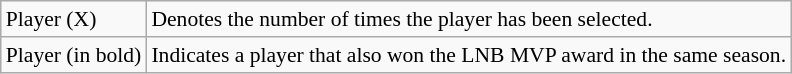<table class="wikitable" style="font-size:90%;">
<tr>
<td>Player (X)</td>
<td>Denotes the number of times the player has been selected.</td>
</tr>
<tr>
<td>Player (in bold)</td>
<td>Indicates a player that also won the LNB MVP award in the same season.</td>
</tr>
</table>
